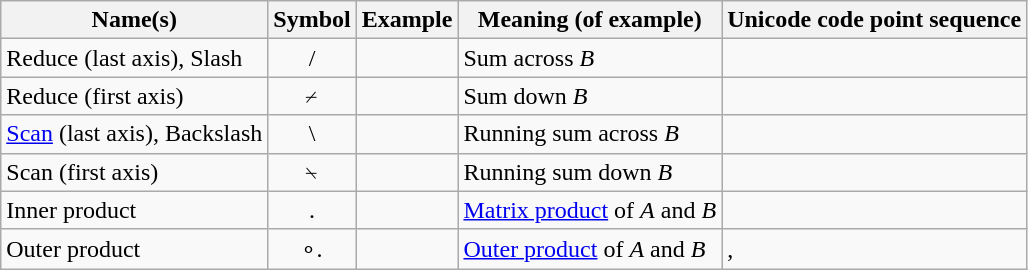<table class="wikitable sortable">
<tr>
<th>Name(s)</th>
<th>Symbol</th>
<th>Example</th>
<th>Meaning (of example)</th>
<th>Unicode code point sequence</th>
</tr>
<tr>
<td>Reduce (last axis), Slash</td>
<td class="Unicode" style="text-align:center;">/</td>
<td class="Unicode" style="text-align:center;"></td>
<td>Sum across <em>B</em></td>
<td></td>
</tr>
<tr>
<td>Reduce (first axis)</td>
<td class="Unicode" style="text-align:center;">⌿</td>
<td class="Unicode" style="text-align:center;"></td>
<td>Sum down <em>B</em></td>
<td></td>
</tr>
<tr>
<td><a href='#'>Scan</a> (last axis), Backslash</td>
<td class="Unicode" style="text-align:center;">\</td>
<td class="Unicode" style="text-align:center;"></td>
<td>Running sum across <em>B</em></td>
<td></td>
</tr>
<tr>
<td>Scan (first axis)</td>
<td class="Unicode" style="text-align:center;">⍀</td>
<td class="Unicode" style="text-align:center;"></td>
<td>Running sum down <em>B</em></td>
<td></td>
</tr>
<tr>
<td>Inner product</td>
<td class="Unicode" style="text-align:center;">.</td>
<td class="Unicode" style="text-align:center;"></td>
<td><a href='#'>Matrix product</a> of <em>A</em> and <em>B</em></td>
<td></td>
</tr>
<tr>
<td>Outer product</td>
<td class="Unicode" style="text-align:center;">∘.</td>
<td class="Unicode" style="text-align:center;"></td>
<td><a href='#'>Outer product</a> of <em>A</em> and <em>B</em></td>
<td>, </td>
</tr>
</table>
